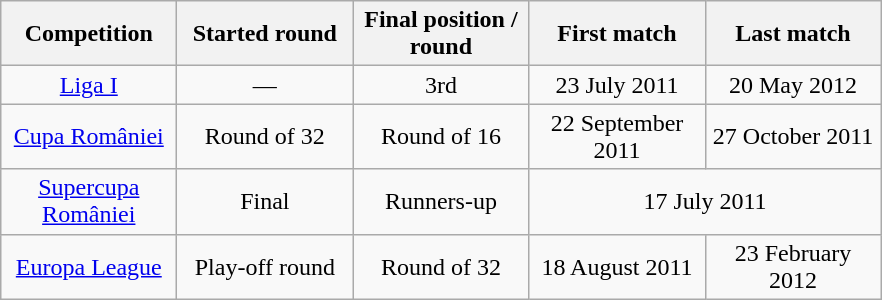<table class="wikitable">
<tr>
<th style="width:110px;">Competition</th>
<th style="width:110px;">Started round</th>
<th style="width:110px;">Final position / round</th>
<th style="width:110px;">First match</th>
<th style="width:110px;">Last match</th>
</tr>
<tr align=center>
<td><a href='#'>Liga I</a></td>
<td>—</td>
<td>3rd</td>
<td>23 July 2011</td>
<td>20 May 2012</td>
</tr>
<tr align=center>
<td><a href='#'>Cupa României</a></td>
<td>Round of 32</td>
<td>Round of 16</td>
<td>22 September 2011</td>
<td>27 October 2011</td>
</tr>
<tr align=center>
<td><a href='#'>Supercupa României</a></td>
<td>Final</td>
<td>Runners-up</td>
<td colspan="2">17 July 2011</td>
</tr>
<tr align=center>
<td><a href='#'>Europa League</a></td>
<td>Play-off round</td>
<td>Round of 32</td>
<td>18 August 2011</td>
<td>23 February 2012</td>
</tr>
</table>
